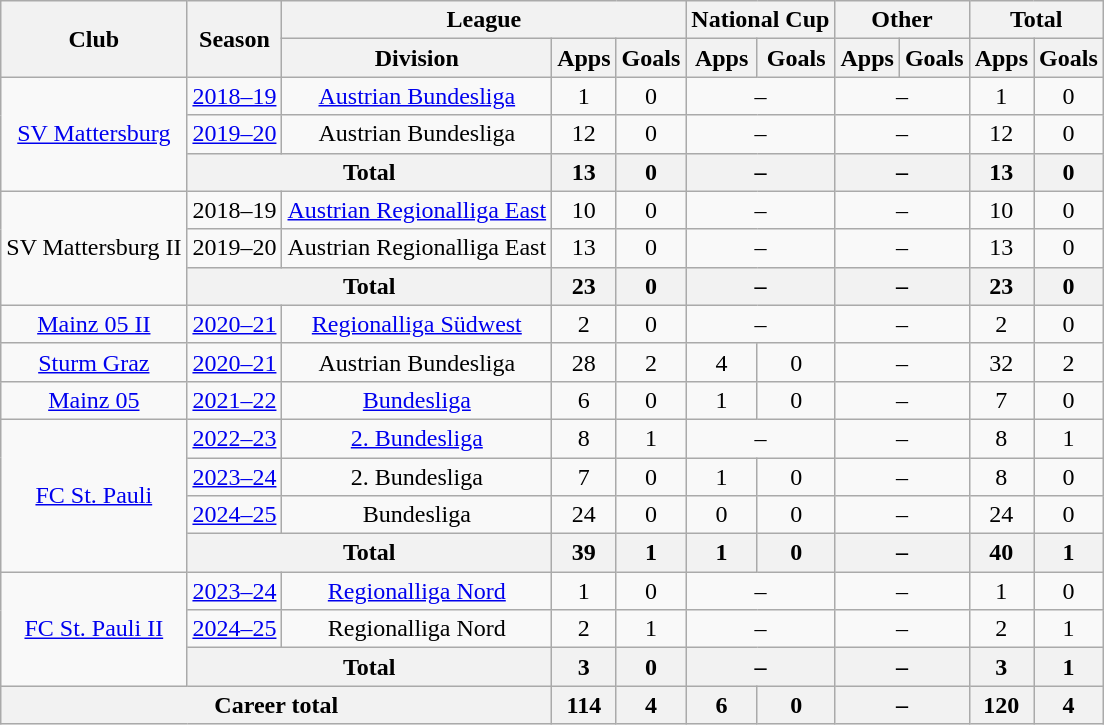<table class="wikitable" style="text-align: center">
<tr>
<th rowspan="2">Club</th>
<th rowspan="2">Season</th>
<th colspan="3">League</th>
<th colspan="2">National Cup </th>
<th colspan="2">Other</th>
<th colspan="2">Total</th>
</tr>
<tr>
<th>Division</th>
<th>Apps</th>
<th>Goals</th>
<th>Apps</th>
<th>Goals</th>
<th>Apps</th>
<th>Goals</th>
<th>Apps</th>
<th>Goals</th>
</tr>
<tr>
<td rowspan="3"><a href='#'>SV Mattersburg</a></td>
<td><a href='#'>2018–19</a></td>
<td><a href='#'>Austrian Bundesliga</a></td>
<td>1</td>
<td>0</td>
<td colspan="2">–</td>
<td colspan="2">–</td>
<td>1</td>
<td>0</td>
</tr>
<tr>
<td><a href='#'>2019–20</a></td>
<td>Austrian Bundesliga</td>
<td>12</td>
<td>0</td>
<td colspan="2">–</td>
<td colspan="2">–</td>
<td>12</td>
<td>0</td>
</tr>
<tr>
<th colspan="2">Total</th>
<th>13</th>
<th>0</th>
<th colspan="2">–</th>
<th colspan="2">–</th>
<th>13</th>
<th>0</th>
</tr>
<tr>
<td rowspan="3">SV Mattersburg II</td>
<td>2018–19</td>
<td><a href='#'>Austrian Regionalliga East</a></td>
<td>10</td>
<td>0</td>
<td colspan="2">–</td>
<td colspan="2">–</td>
<td>10</td>
<td>0</td>
</tr>
<tr>
<td>2019–20</td>
<td>Austrian Regionalliga East</td>
<td>13</td>
<td>0</td>
<td colspan="2">–</td>
<td colspan="2">–</td>
<td>13</td>
<td>0</td>
</tr>
<tr>
<th colspan="2">Total</th>
<th>23</th>
<th>0</th>
<th colspan="2">–</th>
<th colspan="2">–</th>
<th>23</th>
<th>0</th>
</tr>
<tr>
<td><a href='#'>Mainz 05 II</a></td>
<td><a href='#'>2020–21</a></td>
<td><a href='#'>Regionalliga Südwest</a></td>
<td>2</td>
<td>0</td>
<td colspan="2">–</td>
<td colspan="2">–</td>
<td>2</td>
<td>0</td>
</tr>
<tr>
<td><a href='#'>Sturm Graz</a></td>
<td><a href='#'>2020–21</a></td>
<td>Austrian Bundesliga</td>
<td>28</td>
<td>2</td>
<td>4</td>
<td>0</td>
<td colspan="2">–</td>
<td>32</td>
<td>2</td>
</tr>
<tr>
<td><a href='#'>Mainz 05</a></td>
<td><a href='#'>2021–22</a></td>
<td><a href='#'>Bundesliga</a></td>
<td>6</td>
<td>0</td>
<td>1</td>
<td>0</td>
<td colspan="2">–</td>
<td>7</td>
<td>0</td>
</tr>
<tr>
<td rowspan="4"><a href='#'>FC St. Pauli</a></td>
<td><a href='#'>2022–23</a></td>
<td><a href='#'>2. Bundesliga</a></td>
<td>8</td>
<td>1</td>
<td colspan="2">–</td>
<td colspan="2">–</td>
<td>8</td>
<td>1</td>
</tr>
<tr>
<td><a href='#'>2023–24</a></td>
<td>2. Bundesliga</td>
<td>7</td>
<td>0</td>
<td>1</td>
<td>0</td>
<td colspan="2">–</td>
<td>8</td>
<td>0</td>
</tr>
<tr>
<td><a href='#'>2024–25</a></td>
<td>Bundesliga</td>
<td>24</td>
<td>0</td>
<td>0</td>
<td>0</td>
<td colspan="2">–</td>
<td>24</td>
<td>0</td>
</tr>
<tr>
<th colspan="2">Total</th>
<th>39</th>
<th>1</th>
<th>1</th>
<th>0</th>
<th colspan="2">–</th>
<th>40</th>
<th>1</th>
</tr>
<tr>
<td rowspan="3"><a href='#'>FC St. Pauli II</a></td>
<td><a href='#'>2023–24</a></td>
<td><a href='#'>Regionalliga Nord</a></td>
<td>1</td>
<td>0</td>
<td colspan="2">–</td>
<td colspan="2">–</td>
<td>1</td>
<td>0</td>
</tr>
<tr>
<td><a href='#'>2024–25</a></td>
<td>Regionalliga Nord</td>
<td>2</td>
<td>1</td>
<td colspan="2">–</td>
<td colspan="2">–</td>
<td>2</td>
<td>1</td>
</tr>
<tr>
<th colspan="2">Total</th>
<th>3</th>
<th>0</th>
<th colspan="2">–</th>
<th colspan="2">–</th>
<th>3</th>
<th>1</th>
</tr>
<tr>
<th colspan="3">Career total</th>
<th>114</th>
<th>4</th>
<th>6</th>
<th>0</th>
<th colspan="2">–</th>
<th>120</th>
<th>4</th>
</tr>
</table>
